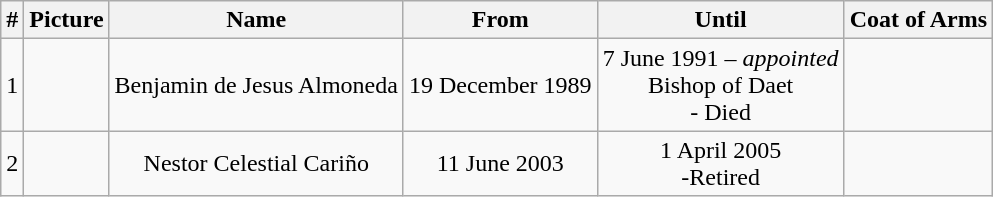<table class="wikitable">
<tr>
<th>#</th>
<th>Picture</th>
<th>Name</th>
<th>From</th>
<th>Until</th>
<th>Coat of Arms</th>
</tr>
<tr>
<td align="center">1</td>
<td></td>
<td align="center">Benjamin de Jesus Almoneda</td>
<td align="center">19 December 1989</td>
<td align="center">7 June 1991 – <em>appointed</em><br>Bishop of Daet<br>- Died</td>
<td></td>
</tr>
<tr>
<td align="center">2</td>
<td></td>
<td align="center">Nestor Celestial Cariño</td>
<td align="center">11 June 2003</td>
<td align="center">1 April 2005<br>-Retired</td>
<td></td>
</tr>
</table>
